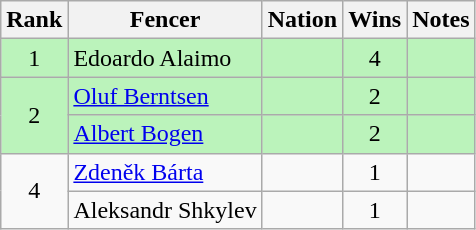<table class="wikitable sortable" style="text-align:center">
<tr>
<th>Rank</th>
<th>Fencer</th>
<th>Nation</th>
<th>Wins</th>
<th>Notes</th>
</tr>
<tr bgcolor=bbf3bb>
<td>1</td>
<td align=left>Edoardo Alaimo</td>
<td align=left></td>
<td>4</td>
<td></td>
</tr>
<tr bgcolor=bbf3bb>
<td rowspan=2>2</td>
<td align=left><a href='#'>Oluf Berntsen</a></td>
<td align=left></td>
<td>2</td>
<td></td>
</tr>
<tr bgcolor=bbf3bb>
<td align=left><a href='#'>Albert Bogen</a></td>
<td align=left></td>
<td>2</td>
<td></td>
</tr>
<tr>
<td rowspan=2>4</td>
<td align=left><a href='#'>Zdeněk Bárta</a></td>
<td align=left></td>
<td>1</td>
<td></td>
</tr>
<tr>
<td align=left>Aleksandr Shkylev</td>
<td align=left></td>
<td>1</td>
<td></td>
</tr>
</table>
